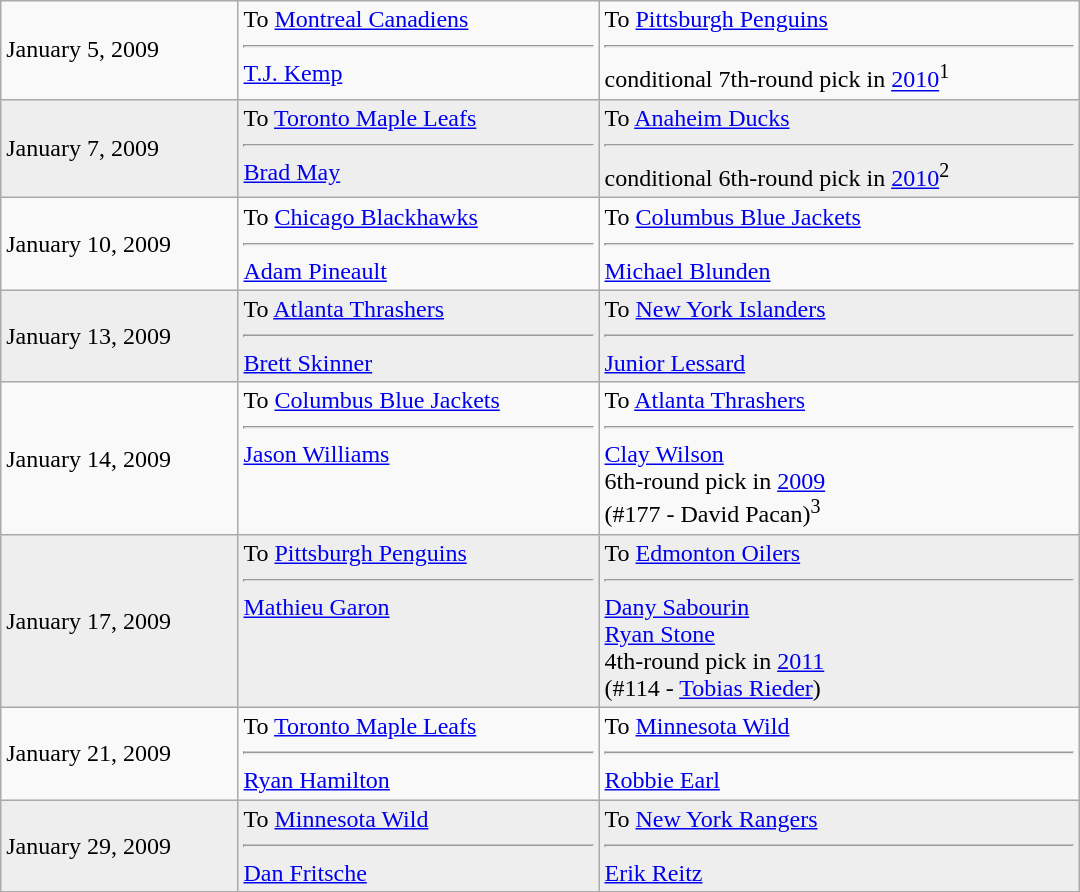<table cellspacing=0 class="wikitable" style="border:1px solid #999999; width:720px;">
<tr>
<td>January 5, 2009</td>
<td valign="top">To <a href='#'>Montreal Canadiens</a><hr><a href='#'>T.J. Kemp</a></td>
<td valign="top">To <a href='#'>Pittsburgh Penguins</a><hr>conditional 7th-round pick in <a href='#'>2010</a><sup>1</sup></td>
</tr>
<tr bgcolor="eeeeee">
<td>January 7, 2009</td>
<td valign="top">To <a href='#'>Toronto Maple Leafs</a><hr><a href='#'>Brad May</a></td>
<td valign="top">To <a href='#'>Anaheim Ducks</a><hr>conditional 6th-round pick in <a href='#'>2010</a><sup>2</sup></td>
</tr>
<tr>
<td>January 10, 2009</td>
<td valign="top">To <a href='#'>Chicago Blackhawks</a><hr><a href='#'>Adam Pineault</a></td>
<td valign="top">To <a href='#'>Columbus Blue Jackets</a><hr><a href='#'>Michael Blunden</a></td>
</tr>
<tr bgcolor="eeeeee">
<td>January 13, 2009</td>
<td valign="top">To <a href='#'>Atlanta Thrashers</a><hr><a href='#'>Brett Skinner</a></td>
<td valign="top">To <a href='#'>New York Islanders</a><hr><a href='#'>Junior Lessard</a></td>
</tr>
<tr>
<td>January 14, 2009</td>
<td valign="top">To <a href='#'>Columbus Blue Jackets</a><hr><a href='#'>Jason Williams</a></td>
<td valign="top">To <a href='#'>Atlanta Thrashers</a><hr><a href='#'>Clay Wilson</a><br>6th-round pick in <a href='#'>2009</a><br>(#177 - David Pacan)<sup>3</sup></td>
</tr>
<tr bgcolor="eeeeee">
<td>January 17, 2009</td>
<td valign="top">To <a href='#'>Pittsburgh Penguins</a><hr><a href='#'>Mathieu Garon</a></td>
<td valign="top">To <a href='#'>Edmonton Oilers</a><hr><a href='#'>Dany Sabourin</a><br><a href='#'>Ryan Stone</a><br>4th-round pick in <a href='#'>2011</a><br>(#114 - <a href='#'>Tobias Rieder</a>)</td>
</tr>
<tr>
<td>January 21, 2009</td>
<td valign="top">To <a href='#'>Toronto Maple Leafs</a><hr><a href='#'>Ryan Hamilton</a></td>
<td valign="top">To <a href='#'>Minnesota Wild</a><hr><a href='#'>Robbie Earl</a></td>
</tr>
<tr bgcolor="eeeeee">
<td>January 29, 2009</td>
<td valign="top">To <a href='#'>Minnesota Wild</a> <hr><a href='#'>Dan Fritsche</a></td>
<td valign="top">To <a href='#'>New York Rangers</a> <hr><a href='#'>Erik Reitz</a></td>
</tr>
</table>
